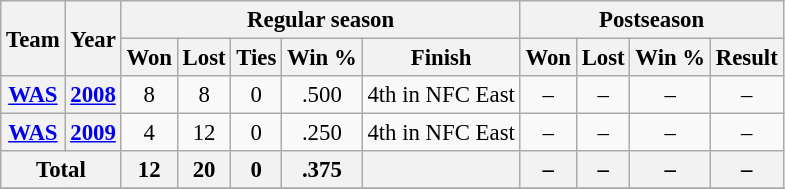<table class="wikitable" style="font-size: 95%; text-align:center;">
<tr>
<th rowspan="2">Team</th>
<th rowspan="2">Year</th>
<th colspan="5">Regular season</th>
<th colspan="4">Postseason</th>
</tr>
<tr>
<th>Won</th>
<th>Lost</th>
<th>Ties</th>
<th>Win %</th>
<th>Finish</th>
<th>Won</th>
<th>Lost</th>
<th>Win %</th>
<th>Result</th>
</tr>
<tr>
<th><a href='#'>WAS</a></th>
<th><a href='#'>2008</a></th>
<td>8</td>
<td>8</td>
<td>0</td>
<td>.500</td>
<td>4th in NFC East</td>
<td>–</td>
<td>–</td>
<td>–</td>
<td>–</td>
</tr>
<tr>
<th><a href='#'>WAS</a></th>
<th><a href='#'>2009</a></th>
<td>4</td>
<td>12</td>
<td>0</td>
<td>.250</td>
<td>4th in NFC East</td>
<td>–</td>
<td>–</td>
<td>–</td>
<td>–</td>
</tr>
<tr>
<th colspan="2">Total</th>
<th>12</th>
<th>20</th>
<th>0</th>
<th>.375</th>
<th></th>
<th>–</th>
<th>–</th>
<th>–</th>
<th>–</th>
</tr>
<tr>
</tr>
</table>
